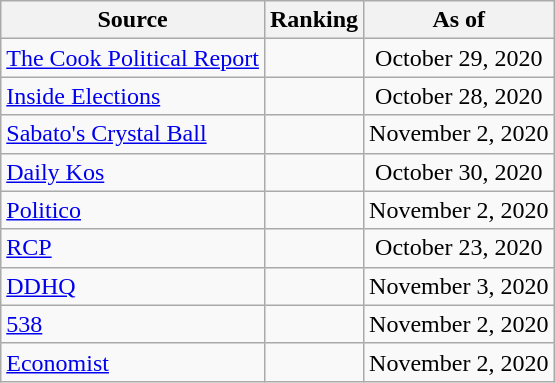<table class="wikitable" style="text-align:center">
<tr>
<th>Source</th>
<th>Ranking</th>
<th>As of</th>
</tr>
<tr>
<td align=left><a href='#'>The Cook Political Report</a></td>
<td></td>
<td>October 29, 2020</td>
</tr>
<tr>
<td align=left><a href='#'>Inside Elections</a></td>
<td></td>
<td>October 28, 2020</td>
</tr>
<tr>
<td align=left><a href='#'>Sabato's Crystal Ball</a></td>
<td></td>
<td>November 2, 2020</td>
</tr>
<tr>
<td align="left"><a href='#'>Daily Kos</a></td>
<td></td>
<td>October 30, 2020</td>
</tr>
<tr>
<td align="left"><a href='#'>Politico</a></td>
<td></td>
<td>November 2, 2020</td>
</tr>
<tr>
<td align="left"><a href='#'>RCP</a></td>
<td></td>
<td>October 23, 2020</td>
</tr>
<tr>
<td align="left"><a href='#'>DDHQ</a></td>
<td></td>
<td>November 3, 2020</td>
</tr>
<tr>
<td align="left"><a href='#'>538</a></td>
<td></td>
<td>November 2, 2020</td>
</tr>
<tr>
<td align="left"><a href='#'>Economist</a></td>
<td></td>
<td>November 2, 2020</td>
</tr>
</table>
